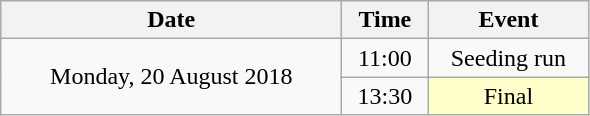<table class = "wikitable" style="text-align:center;">
<tr>
<th width=220>Date</th>
<th width=50>Time</th>
<th width=100>Event</th>
</tr>
<tr>
<td rowspan=2>Monday, 20 August 2018</td>
<td>11:00</td>
<td>Seeding run</td>
</tr>
<tr>
<td>13:30</td>
<td bgcolor=ffffcc>Final</td>
</tr>
</table>
